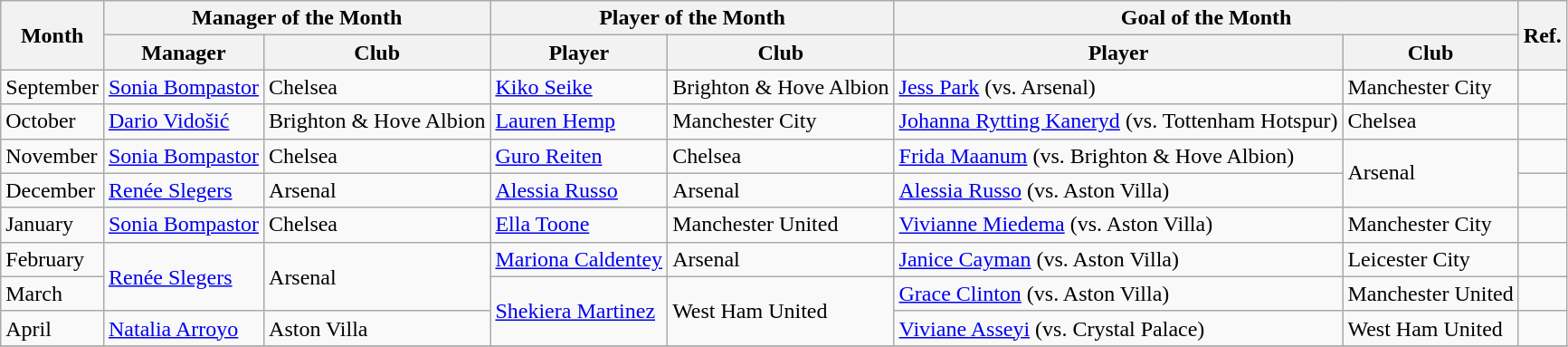<table class="wikitable">
<tr>
<th rowspan="2">Month</th>
<th colspan="2">Manager of the Month</th>
<th colspan="2">Player of the Month</th>
<th colspan="2">Goal of the Month</th>
<th rowspan="2">Ref.</th>
</tr>
<tr>
<th>Manager</th>
<th>Club</th>
<th>Player</th>
<th>Club</th>
<th>Player</th>
<th>Club</th>
</tr>
<tr>
<td>September</td>
<td> <a href='#'>Sonia Bompastor</a></td>
<td>Chelsea</td>
<td> <a href='#'>Kiko Seike</a></td>
<td>Brighton & Hove Albion</td>
<td> <a href='#'>Jess Park</a> (vs. Arsenal)</td>
<td>Manchester City</td>
<td></td>
</tr>
<tr>
<td>October</td>
<td> <a href='#'>Dario Vidošić</a></td>
<td>Brighton & Hove Albion</td>
<td> <a href='#'>Lauren Hemp</a></td>
<td>Manchester City</td>
<td> <a href='#'>Johanna Rytting Kaneryd</a> (vs. Tottenham Hotspur)</td>
<td>Chelsea</td>
<td></td>
</tr>
<tr>
<td>November</td>
<td> <a href='#'>Sonia Bompastor</a></td>
<td>Chelsea</td>
<td> <a href='#'>Guro Reiten</a></td>
<td>Chelsea</td>
<td> <a href='#'>Frida Maanum</a> (vs. Brighton & Hove Albion)</td>
<td rowspan=2>Arsenal</td>
<td></td>
</tr>
<tr>
<td>December</td>
<td> <a href='#'>Renée Slegers</a></td>
<td>Arsenal</td>
<td> <a href='#'>Alessia Russo</a></td>
<td>Arsenal</td>
<td> <a href='#'>Alessia Russo</a> (vs. Aston Villa)</td>
<td></td>
</tr>
<tr>
<td>January</td>
<td> <a href='#'>Sonia Bompastor</a></td>
<td>Chelsea</td>
<td> <a href='#'>Ella Toone</a></td>
<td>Manchester United</td>
<td> <a href='#'>Vivianne Miedema</a> (vs. Aston Villa)</td>
<td>Manchester City</td>
<td></td>
</tr>
<tr>
<td>February</td>
<td rowspan=2> <a href='#'>Renée Slegers</a></td>
<td rowspan=2>Arsenal</td>
<td> <a href='#'>Mariona Caldentey</a></td>
<td>Arsenal</td>
<td> <a href='#'>Janice Cayman</a> (vs. Aston Villa)</td>
<td>Leicester City</td>
<td></td>
</tr>
<tr>
<td>March</td>
<td rowspan=2> <a href='#'>Shekiera Martinez</a></td>
<td rowspan=2>West Ham United</td>
<td> <a href='#'>Grace Clinton</a> (vs. Aston Villa)</td>
<td>Manchester United</td>
<td></td>
</tr>
<tr>
<td>April</td>
<td> <a href='#'>Natalia Arroyo</a></td>
<td>Aston Villa</td>
<td> <a href='#'>Viviane Asseyi</a> (vs. Crystal Palace)</td>
<td>West Ham United</td>
<td></td>
</tr>
<tr>
</tr>
</table>
